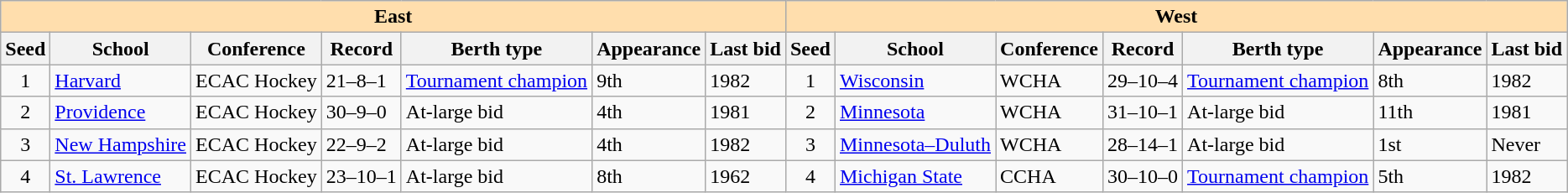<table class="wikitable">
<tr>
<th colspan="7" style="background:#ffdead;">East</th>
<th colspan="7" style="background:#ffdead;">West</th>
</tr>
<tr>
<th>Seed</th>
<th>School</th>
<th>Conference</th>
<th>Record</th>
<th>Berth type</th>
<th>Appearance</th>
<th>Last bid</th>
<th>Seed</th>
<th>School</th>
<th>Conference</th>
<th>Record</th>
<th>Berth type</th>
<th>Appearance</th>
<th>Last bid</th>
</tr>
<tr>
<td align=center>1</td>
<td><a href='#'>Harvard</a></td>
<td>ECAC Hockey</td>
<td>21–8–1</td>
<td><a href='#'>Tournament champion</a></td>
<td>9th</td>
<td>1982</td>
<td align=center>1</td>
<td><a href='#'>Wisconsin</a></td>
<td>WCHA</td>
<td>29–10–4</td>
<td><a href='#'>Tournament champion</a></td>
<td>8th</td>
<td>1982</td>
</tr>
<tr>
<td align=center>2</td>
<td><a href='#'>Providence</a></td>
<td>ECAC Hockey</td>
<td>30–9–0</td>
<td>At-large bid</td>
<td>4th</td>
<td>1981</td>
<td align=center>2</td>
<td><a href='#'>Minnesota</a></td>
<td>WCHA</td>
<td>31–10–1</td>
<td>At-large bid</td>
<td>11th</td>
<td>1981</td>
</tr>
<tr>
<td align=center>3</td>
<td><a href='#'>New Hampshire</a></td>
<td>ECAC Hockey</td>
<td>22–9–2</td>
<td>At-large bid</td>
<td>4th</td>
<td>1982</td>
<td align=center>3</td>
<td><a href='#'>Minnesota–Duluth</a></td>
<td>WCHA</td>
<td>28–14–1</td>
<td>At-large bid</td>
<td>1st</td>
<td>Never</td>
</tr>
<tr>
<td align=center>4</td>
<td><a href='#'>St. Lawrence</a></td>
<td>ECAC Hockey</td>
<td>23–10–1</td>
<td>At-large bid</td>
<td>8th</td>
<td>1962</td>
<td align=center>4</td>
<td><a href='#'>Michigan State</a></td>
<td>CCHA</td>
<td>30–10–0</td>
<td><a href='#'>Tournament champion</a></td>
<td>5th</td>
<td>1982</td>
</tr>
</table>
